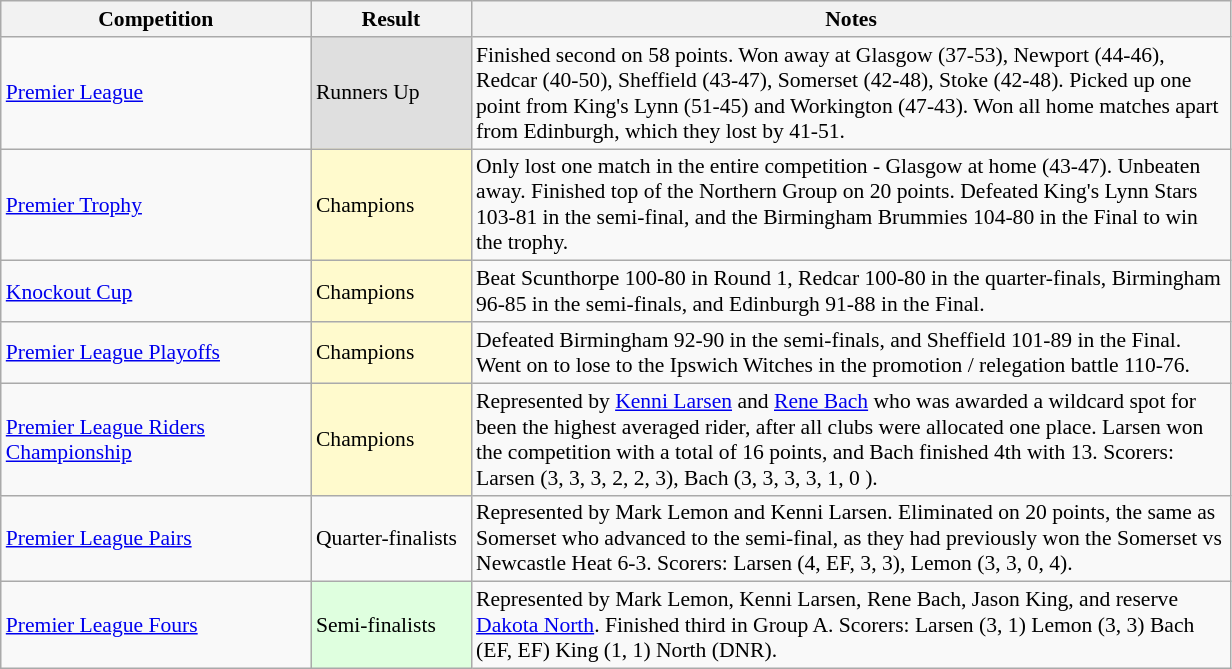<table class="wikitable" class="cellspacing=" style="background-color: #f9f9f9; font-size: 90%; 0:">
<tr>
<th width=200>Competition</th>
<th width=100>Result</th>
<th width=500>Notes</th>
</tr>
<tr>
<td><a href='#'>Premier League</a></td>
<td style="background:#dfdfdf;">Runners Up</td>
<td>Finished second on 58 points. Won away at Glasgow (37-53), Newport (44-46), Redcar (40-50), Sheffield (43-47), Somerset (42-48), Stoke (42-48). Picked up one point from King's Lynn (51-45) and Workington (47-43). Won all home matches apart from Edinburgh, which they lost by 41-51.</td>
</tr>
<tr>
<td><a href='#'>Premier Trophy</a></td>
<td style="background:#fffacd;">Champions</td>
<td>Only lost one match in the entire competition - Glasgow at home (43-47). Unbeaten away. Finished top of the Northern Group on 20 points. Defeated King's Lynn Stars 103-81 in the semi-final, and the Birmingham Brummies 104-80 in the Final to win the trophy.</td>
</tr>
<tr>
<td><a href='#'>Knockout Cup</a></td>
<td style="background:#fffacd;">Champions</td>
<td>Beat Scunthorpe 100-80 in Round 1, Redcar 100-80 in the quarter-finals, Birmingham 96-85 in the semi-finals, and Edinburgh 91-88 in the Final.</td>
</tr>
<tr>
<td><a href='#'>Premier League Playoffs</a></td>
<td style="background:#fffacd;">Champions</td>
<td>Defeated Birmingham 92-90 in the semi-finals, and Sheffield 101-89 in the Final. Went on to lose to the Ipswich Witches in the promotion / relegation battle 110-76.</td>
</tr>
<tr>
<td><a href='#'>Premier League Riders Championship</a></td>
<td style="background:#fffacd;">Champions</td>
<td>Represented by <a href='#'>Kenni Larsen</a> and <a href='#'>Rene Bach</a> who was awarded a wildcard spot for been the highest averaged rider, after all clubs were allocated one place. Larsen won the competition with a total of 16 points, and Bach finished 4th with 13. Scorers: Larsen (3, 3, 3, 2, 2, 3), Bach (3, 3, 3, 3, 1, 0 ).</td>
</tr>
<tr>
<td><a href='#'>Premier League Pairs</a></td>
<td>Quarter-finalists</td>
<td>Represented by Mark Lemon and Kenni Larsen. Eliminated on 20 points, the same as Somerset who advanced to the semi-final, as they had previously won the Somerset vs Newcastle Heat 6-3. Scorers: Larsen (4, EF, 3, 3), Lemon (3, 3, 0, 4).</td>
</tr>
<tr>
<td><a href='#'>Premier League Fours</a></td>
<td style="background:#dfffdf;">Semi-finalists</td>
<td>Represented by Mark Lemon, Kenni Larsen, Rene Bach, Jason King, and reserve <a href='#'>Dakota North</a>. Finished third in Group A. Scorers: Larsen (3, 1) Lemon (3, 3) Bach (EF, EF) King (1, 1) North (DNR).</td>
</tr>
</table>
